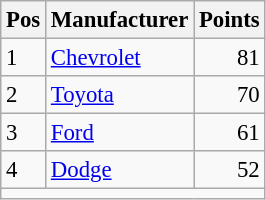<table class="sortable wikitable" style="font-size: 95%;">
<tr>
<th>Pos</th>
<th>Manufacturer</th>
<th>Points</th>
</tr>
<tr>
<td>1</td>
<td><a href='#'>Chevrolet</a></td>
<td style="text-align:right;">81</td>
</tr>
<tr>
<td>2</td>
<td><a href='#'>Toyota</a></td>
<td style="text-align:right;">70</td>
</tr>
<tr>
<td>3</td>
<td><a href='#'>Ford</a></td>
<td style="text-align:right;">61</td>
</tr>
<tr>
<td>4</td>
<td><a href='#'>Dodge</a></td>
<td style="text-align:right;">52</td>
</tr>
<tr class="sortbottom">
<td colspan="3"></td>
</tr>
</table>
